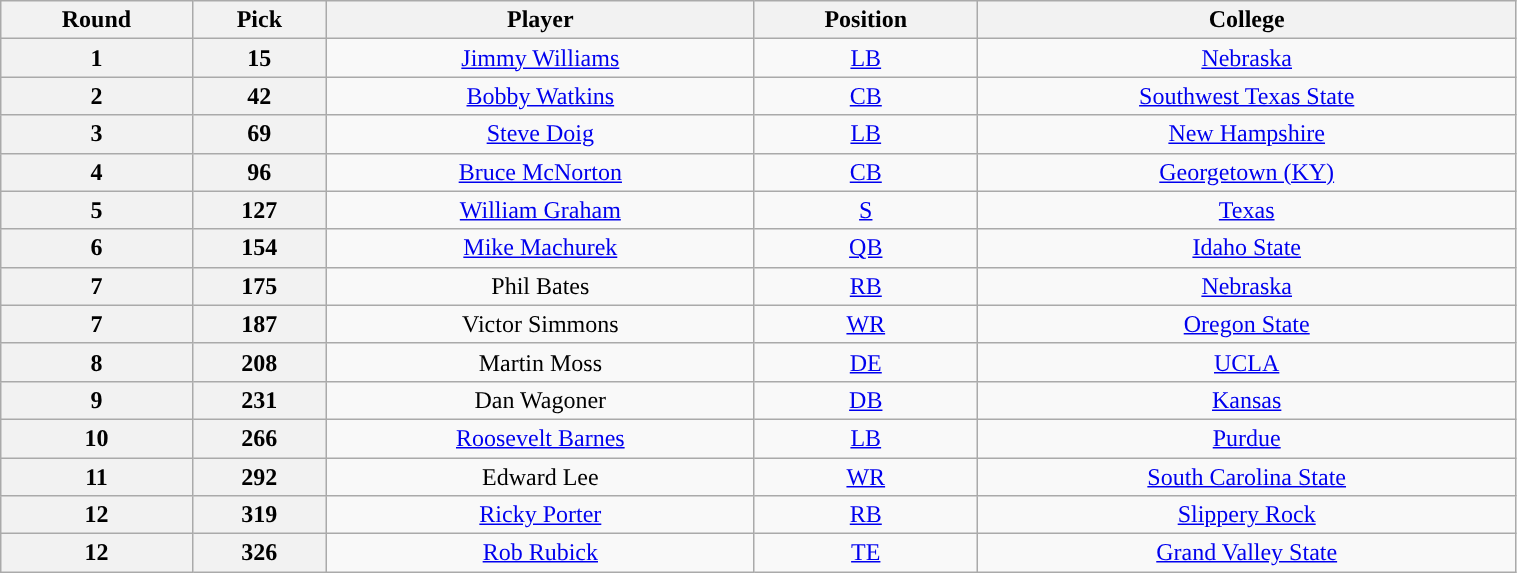<table class="wikitable" style="width:80%;text-align:center;">
<tr>
<th>Round</th>
<th>Pick</th>
<th>Player</th>
<th>Position</th>
<th>College</th>
</tr>
<tr>
<th>1</th>
<th>15</th>
<td><a href='#'>Jimmy Williams</a></td>
<td><a href='#'>LB</a></td>
<td><a href='#'>Nebraska</a></td>
</tr>
<tr>
<th>2</th>
<th>42</th>
<td><a href='#'>Bobby Watkins</a></td>
<td><a href='#'>CB</a></td>
<td><a href='#'>Southwest Texas State</a></td>
</tr>
<tr>
<th>3</th>
<th>69</th>
<td><a href='#'>Steve Doig</a></td>
<td><a href='#'>LB</a></td>
<td><a href='#'>New Hampshire</a></td>
</tr>
<tr>
<th>4</th>
<th>96</th>
<td><a href='#'>Bruce McNorton</a></td>
<td><a href='#'>CB</a></td>
<td><a href='#'>Georgetown (KY)</a></td>
</tr>
<tr>
<th>5</th>
<th>127</th>
<td><a href='#'>William Graham</a></td>
<td><a href='#'>S</a></td>
<td><a href='#'>Texas</a></td>
</tr>
<tr>
<th>6</th>
<th>154</th>
<td><a href='#'>Mike Machurek</a></td>
<td><a href='#'>QB</a></td>
<td><a href='#'>Idaho State</a></td>
</tr>
<tr>
<th>7</th>
<th>175</th>
<td>Phil Bates</td>
<td><a href='#'>RB</a></td>
<td><a href='#'>Nebraska</a></td>
</tr>
<tr>
<th>7</th>
<th>187</th>
<td>Victor Simmons</td>
<td><a href='#'>WR</a></td>
<td><a href='#'>Oregon State</a></td>
</tr>
<tr>
<th>8</th>
<th>208</th>
<td>Martin Moss</td>
<td><a href='#'>DE</a></td>
<td><a href='#'>UCLA</a></td>
</tr>
<tr>
<th>9</th>
<th>231</th>
<td>Dan Wagoner</td>
<td><a href='#'>DB</a></td>
<td><a href='#'>Kansas</a></td>
</tr>
<tr>
<th>10</th>
<th>266</th>
<td><a href='#'>Roosevelt Barnes</a></td>
<td><a href='#'>LB</a></td>
<td><a href='#'>Purdue</a></td>
</tr>
<tr>
<th>11</th>
<th>292</th>
<td>Edward Lee</td>
<td><a href='#'>WR</a></td>
<td><a href='#'>South Carolina State</a></td>
</tr>
<tr>
<th>12</th>
<th>319</th>
<td><a href='#'>Ricky Porter</a></td>
<td><a href='#'>RB</a></td>
<td><a href='#'>Slippery Rock</a></td>
</tr>
<tr>
<th>12</th>
<th>326</th>
<td><a href='#'>Rob Rubick</a></td>
<td><a href='#'>TE</a></td>
<td><a href='#'>Grand Valley State</a></td>
</tr>
</table>
